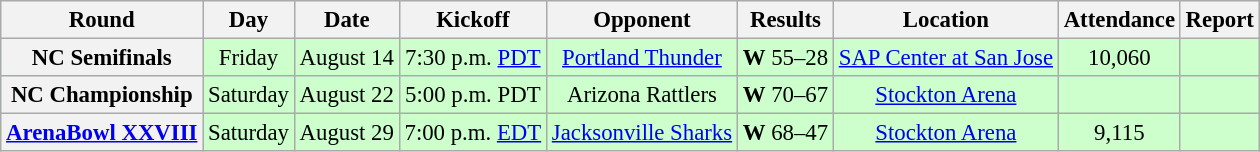<table class="wikitable" style="font-size: 95%;">
<tr>
<th>Round</th>
<th>Day</th>
<th>Date</th>
<th>Kickoff</th>
<th>Opponent</th>
<th>Results</th>
<th>Location</th>
<th>Attendance</th>
<th>Report</th>
</tr>
<tr style=background:#ccffcc>
<th align="center">NC Semifinals</th>
<td align="center">Friday</td>
<td align="center">August 14</td>
<td align="center">7:30 p.m. <a href='#'>PDT</a></td>
<td align="center"><a href='#'>Portland Thunder</a></td>
<td align="center"><strong>W</strong> 55–28</td>
<td align="center"><a href='#'>SAP Center at San Jose</a></td>
<td align="center">10,060</td>
<td align="center"></td>
</tr>
<tr style=background:#ccffcc>
<th align="center">NC Championship</th>
<td align="center">Saturday</td>
<td align="center">August 22</td>
<td align="center">5:00 p.m. PDT</td>
<td align="center">Arizona Rattlers</td>
<td align="center"><strong>W</strong> 70–67</td>
<td align="center"><a href='#'>Stockton Arena</a></td>
<td align="center"></td>
<td align="center"></td>
</tr>
<tr style=background:#ccffcc>
<th align="center"><a href='#'>ArenaBowl XXVIII</a></th>
<td align="center">Saturday</td>
<td align="center">August 29</td>
<td align="center">7:00 p.m. <a href='#'>EDT</a></td>
<td align="center"><a href='#'>Jacksonville Sharks</a></td>
<td align="center"><strong>W</strong> 68–47</td>
<td align="center"><a href='#'>Stockton Arena</a></td>
<td align="center">9,115</td>
<td align="center"></td>
</tr>
</table>
